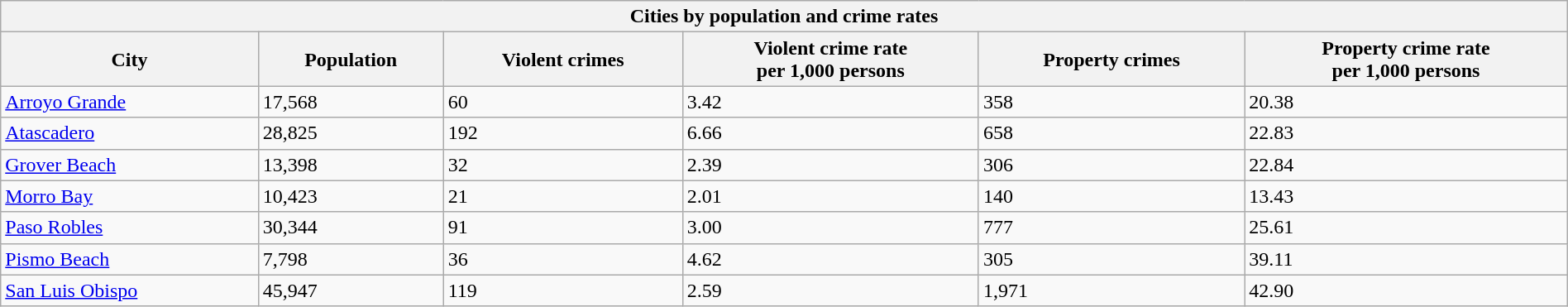<table class="wikitable sortable mw-collapsible collapsible collapsed" style="width: 100%;">
<tr>
<th colspan="9">Cities by population and crime rates</th>
</tr>
<tr>
<th>City</th>
<th data-sort-type="number">Population</th>
<th data-sort-type="number">Violent crimes</th>
<th data-sort-type="number">Violent crime rate<br>per 1,000 persons</th>
<th data-sort-type="number">Property crimes</th>
<th data-sort-type="number">Property crime rate<br>per 1,000 persons</th>
</tr>
<tr>
<td><a href='#'>Arroyo Grande</a></td>
<td>17,568</td>
<td>60</td>
<td>3.42</td>
<td>358</td>
<td>20.38</td>
</tr>
<tr>
<td><a href='#'>Atascadero</a></td>
<td>28,825</td>
<td>192</td>
<td>6.66</td>
<td>658</td>
<td>22.83</td>
</tr>
<tr>
<td><a href='#'>Grover Beach</a></td>
<td>13,398</td>
<td>32</td>
<td>2.39</td>
<td>306</td>
<td>22.84</td>
</tr>
<tr>
<td><a href='#'>Morro Bay</a></td>
<td>10,423</td>
<td>21</td>
<td>2.01</td>
<td>140</td>
<td>13.43</td>
</tr>
<tr>
<td><a href='#'>Paso Robles</a></td>
<td>30,344</td>
<td>91</td>
<td>3.00</td>
<td>777</td>
<td>25.61</td>
</tr>
<tr>
<td><a href='#'>Pismo Beach</a></td>
<td>7,798</td>
<td>36</td>
<td>4.62</td>
<td>305</td>
<td>39.11</td>
</tr>
<tr>
<td><a href='#'>San Luis Obispo</a></td>
<td>45,947</td>
<td>119</td>
<td>2.59</td>
<td>1,971</td>
<td>42.90</td>
</tr>
</table>
